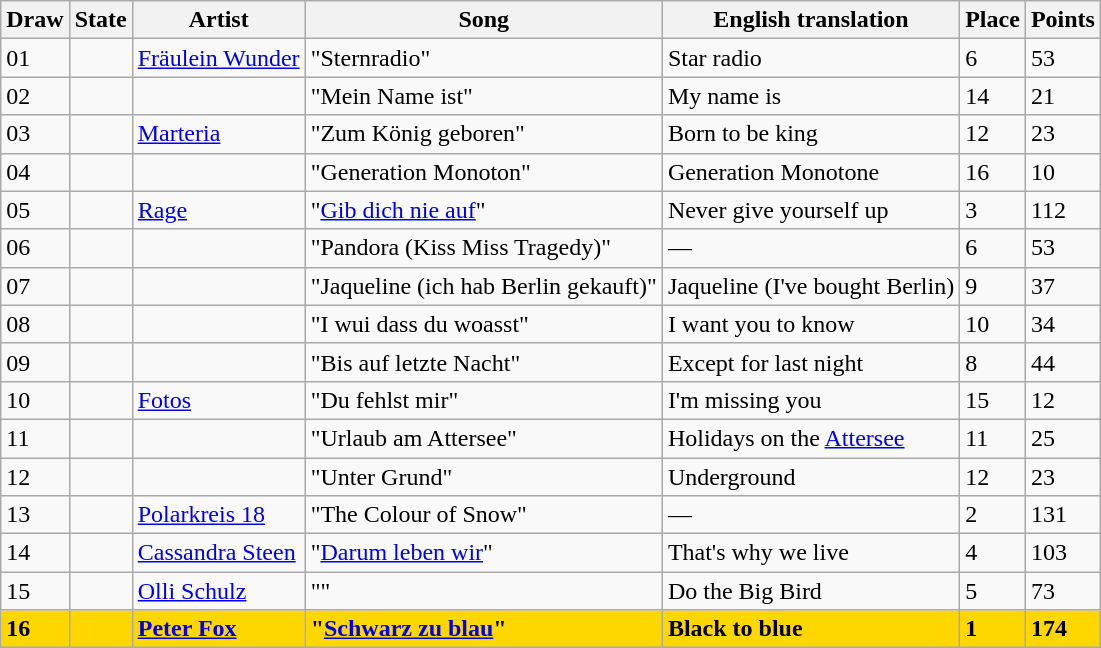<table class="sortable wikitable">
<tr>
<th>Draw</th>
<th>State</th>
<th>Artist</th>
<th>Song</th>
<th>English translation</th>
<th>Place</th>
<th>Points</th>
</tr>
<tr>
<td>01</td>
<td></td>
<td><a href='#'>Fräulein Wunder</a></td>
<td>"Sternradio"</td>
<td>Star radio</td>
<td>6</td>
<td>53</td>
</tr>
<tr>
<td>02</td>
<td></td>
<td></td>
<td>"Mein Name ist"</td>
<td>My name is</td>
<td>14</td>
<td>21</td>
</tr>
<tr>
<td>03</td>
<td></td>
<td><a href='#'>Marteria</a></td>
<td>"Zum König geboren"</td>
<td>Born to be king</td>
<td>12</td>
<td>23</td>
</tr>
<tr>
<td>04</td>
<td></td>
<td></td>
<td>"Generation Monoton"</td>
<td>Generation Monotone</td>
<td>16</td>
<td>10</td>
</tr>
<tr>
<td>05</td>
<td></td>
<td><a href='#'>Rage</a></td>
<td>"<a href='#'>Gib dich nie auf</a>"</td>
<td>Never give yourself up</td>
<td>3</td>
<td>112</td>
</tr>
<tr>
<td>06</td>
<td></td>
<td></td>
<td>"Pandora (Kiss Miss Tragedy)"</td>
<td>—</td>
<td>6</td>
<td>53</td>
</tr>
<tr>
<td>07</td>
<td></td>
<td></td>
<td>"Jaqueline (ich hab Berlin gekauft)"</td>
<td>Jaqueline (I've bought Berlin)</td>
<td>9</td>
<td>37</td>
</tr>
<tr>
<td>08</td>
<td></td>
<td></td>
<td>"I wui dass du woasst"</td>
<td>I want you to know</td>
<td>10</td>
<td>34</td>
</tr>
<tr>
<td>09</td>
<td></td>
<td></td>
<td>"Bis auf letzte Nacht"</td>
<td>Except for last night</td>
<td>8</td>
<td>44</td>
</tr>
<tr>
<td>10</td>
<td></td>
<td><a href='#'>Fotos</a></td>
<td>"Du fehlst mir"</td>
<td>I'm missing you</td>
<td>15</td>
<td>12</td>
</tr>
<tr>
<td>11</td>
<td></td>
<td></td>
<td>"Urlaub am Attersee"</td>
<td>Holidays on the <a href='#'>Attersee</a></td>
<td>11</td>
<td>25</td>
</tr>
<tr>
<td>12</td>
<td></td>
<td></td>
<td>"Unter Grund"</td>
<td>Underground</td>
<td>12</td>
<td>23</td>
</tr>
<tr>
<td>13</td>
<td></td>
<td><a href='#'>Polarkreis 18</a></td>
<td>"The Colour of Snow"</td>
<td>—</td>
<td>2</td>
<td>131</td>
</tr>
<tr>
<td>14</td>
<td></td>
<td><a href='#'>Cassandra Steen</a></td>
<td>"<a href='#'>Darum leben wir</a>"</td>
<td>That's why we live</td>
<td>4</td>
<td>103</td>
</tr>
<tr>
<td>15</td>
<td></td>
<td><a href='#'>Olli Schulz</a></td>
<td>""</td>
<td>Do the Big Bird</td>
<td>5</td>
<td>73</td>
</tr>
<tr style="font-weight: bold; background: gold;">
<td>16</td>
<td></td>
<td><a href='#'>Peter Fox</a></td>
<td>"<a href='#'>Schwarz zu blau</a>"</td>
<td>Black to blue</td>
<td>1</td>
<td>174</td>
</tr>
</table>
